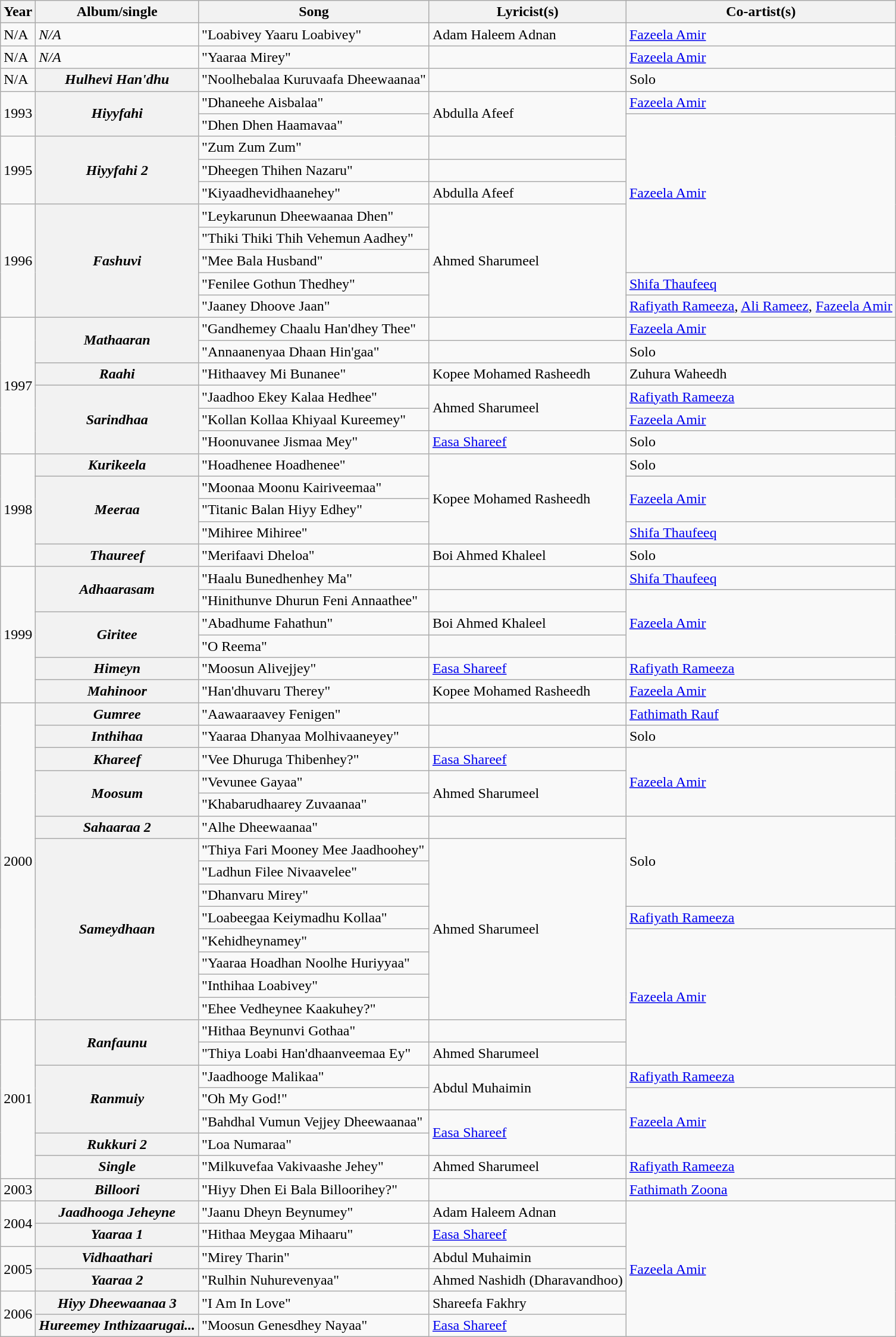<table class="wikitable plainrowheaders">
<tr>
<th scope="col">Year</th>
<th scope="col">Album/single</th>
<th scope="col">Song</th>
<th scope="col">Lyricist(s)</th>
<th scope="col">Co-artist(s)</th>
</tr>
<tr>
<td>N/A</td>
<td><em>N/A</em></td>
<td>"Loabivey Yaaru Loabivey"</td>
<td>Adam Haleem Adnan</td>
<td><a href='#'>Fazeela Amir</a></td>
</tr>
<tr>
<td>N/A</td>
<td><em>N/A</em></td>
<td>"Yaaraa Mirey"</td>
<td></td>
<td><a href='#'>Fazeela Amir</a></td>
</tr>
<tr>
<td>N/A</td>
<th><em>Hulhevi Han'dhu</em></th>
<td>"Noolhebalaa Kuruvaafa Dheewaanaa"</td>
<td></td>
<td>Solo</td>
</tr>
<tr>
<td rowspan="2">1993</td>
<th scope="row" rowspan="2"><em>Hiyyfahi</em></th>
<td>"Dhaneehe Aisbalaa"</td>
<td rowspan="2">Abdulla Afeef</td>
<td><a href='#'>Fazeela Amir</a></td>
</tr>
<tr>
<td>"Dhen Dhen Haamavaa"</td>
<td rowspan="7"><a href='#'>Fazeela Amir</a></td>
</tr>
<tr>
<td rowspan="3">1995</td>
<th rowspan="3"><em>Hiyyfahi 2</em></th>
<td>"Zum Zum Zum"</td>
<td></td>
</tr>
<tr>
<td>"Dheegen Thihen Nazaru"</td>
<td></td>
</tr>
<tr>
<td>"Kiyaadhevidhaanehey"</td>
<td>Abdulla Afeef</td>
</tr>
<tr>
<td rowspan="5">1996</td>
<th rowspan="5" scope="row"><em>Fashuvi</em></th>
<td>"Leykarunun Dheewaanaa Dhen"</td>
<td rowspan="5">Ahmed Sharumeel</td>
</tr>
<tr>
<td>"Thiki Thiki Thih Vehemun Aadhey"</td>
</tr>
<tr>
<td>"Mee Bala Husband"</td>
</tr>
<tr>
<td>"Fenilee Gothun Thedhey"</td>
<td><a href='#'>Shifa Thaufeeq</a></td>
</tr>
<tr>
<td>"Jaaney Dhoove Jaan"</td>
<td><a href='#'>Rafiyath Rameeza</a>, <a href='#'>Ali Rameez</a>, <a href='#'>Fazeela Amir</a></td>
</tr>
<tr>
<td rowspan="6">1997</td>
<th scope="row" rowspan="2"><em>Mathaaran</em></th>
<td>"Gandhemey Chaalu Han'dhey Thee"</td>
<td></td>
<td><a href='#'>Fazeela Amir</a></td>
</tr>
<tr>
<td>"Annaanenyaa Dhaan Hin'gaa"</td>
<td></td>
<td>Solo</td>
</tr>
<tr>
<th scope="row"><em>Raahi</em></th>
<td>"Hithaavey Mi Bunanee"</td>
<td>Kopee Mohamed Rasheedh</td>
<td>Zuhura Waheedh</td>
</tr>
<tr>
<th scope="row" rowspan="3"><em>Sarindhaa</em></th>
<td>"Jaadhoo Ekey Kalaa Hedhee"</td>
<td rowspan="2">Ahmed Sharumeel</td>
<td><a href='#'>Rafiyath Rameeza</a></td>
</tr>
<tr>
<td>"Kollan Kollaa Khiyaal Kureemey"</td>
<td><a href='#'>Fazeela Amir</a></td>
</tr>
<tr>
<td>"Hoonuvanee Jismaa Mey"</td>
<td><a href='#'>Easa Shareef</a></td>
<td>Solo</td>
</tr>
<tr>
<td rowspan="5">1998</td>
<th scope="row"><em>Kurikeela</em></th>
<td>"Hoadhenee Hoadhenee"</td>
<td rowspan="4">Kopee Mohamed Rasheedh</td>
<td>Solo</td>
</tr>
<tr>
<th scope="row" rowspan="3"><em>Meeraa</em></th>
<td>"Moonaa Moonu Kairiveemaa"</td>
<td rowspan="2"><a href='#'>Fazeela Amir</a></td>
</tr>
<tr>
<td>"Titanic Balan Hiyy Edhey"</td>
</tr>
<tr>
<td>"Mihiree Mihiree"</td>
<td><a href='#'>Shifa Thaufeeq</a></td>
</tr>
<tr>
<th scope="row"><em>Thaureef</em></th>
<td>"Merifaavi Dheloa"</td>
<td>Boi Ahmed Khaleel</td>
<td>Solo</td>
</tr>
<tr>
<td rowspan="6">1999</td>
<th scope="row" rowspan="2"><em>Adhaarasam</em></th>
<td>"Haalu Bunedhenhey Ma"</td>
<td></td>
<td><a href='#'>Shifa Thaufeeq</a></td>
</tr>
<tr>
<td>"Hinithunve Dhurun Feni Annaathee"</td>
<td></td>
<td rowspan="3"><a href='#'>Fazeela Amir</a></td>
</tr>
<tr>
<th scope="row" rowspan="2"><em>Giritee</em></th>
<td>"Abadhume Fahathun"</td>
<td>Boi Ahmed Khaleel</td>
</tr>
<tr>
<td>"O Reema"</td>
<td></td>
</tr>
<tr>
<th scope="row"><em>Himeyn</em></th>
<td>"Moosun Alivejjey"</td>
<td><a href='#'>Easa Shareef</a></td>
<td><a href='#'>Rafiyath Rameeza</a></td>
</tr>
<tr>
<th scope="row"><em>Mahinoor</em></th>
<td>"Han'dhuvaru Therey"</td>
<td>Kopee Mohamed Rasheedh</td>
<td><a href='#'>Fazeela Amir</a></td>
</tr>
<tr>
<td rowspan="14">2000</td>
<th scope="row"><em>Gumree</em></th>
<td>"Aawaaraavey Fenigen"</td>
<td></td>
<td><a href='#'>Fathimath Rauf</a></td>
</tr>
<tr>
<th scope="row"><em>Inthihaa</em></th>
<td>"Yaaraa Dhanyaa Molhivaaneyey"</td>
<td></td>
<td>Solo</td>
</tr>
<tr>
<th scope="row"><em>Khareef</em></th>
<td>"Vee Dhuruga Thibenhey?"</td>
<td><a href='#'>Easa Shareef</a></td>
<td rowspan="3"><a href='#'>Fazeela Amir</a></td>
</tr>
<tr>
<th scope="row" rowspan="2"><em>Moosum</em></th>
<td>"Vevunee Gayaa"</td>
<td rowspan="2">Ahmed Sharumeel</td>
</tr>
<tr>
<td>"Khabarudhaarey Zuvaanaa"</td>
</tr>
<tr>
<th scope="row"><em>Sahaaraa 2</em></th>
<td>"Alhe Dheewaanaa"</td>
<td></td>
<td rowspan="4">Solo</td>
</tr>
<tr>
<th scope="row" rowspan="8"><em>Sameydhaan</em></th>
<td>"Thiya Fari Mooney Mee Jaadhoohey"</td>
<td rowspan="8">Ahmed Sharumeel</td>
</tr>
<tr>
<td>"Ladhun Filee Nivaavelee"</td>
</tr>
<tr>
<td>"Dhanvaru Mirey"</td>
</tr>
<tr>
<td>"Loabeegaa Keiymadhu Kollaa"</td>
<td><a href='#'>Rafiyath Rameeza</a></td>
</tr>
<tr>
<td>"Kehidheynamey"</td>
<td rowspan="6"><a href='#'>Fazeela Amir</a></td>
</tr>
<tr>
<td>"Yaaraa Hoadhan Noolhe Huriyyaa"</td>
</tr>
<tr>
<td>"Inthihaa Loabivey"</td>
</tr>
<tr>
<td>"Ehee Vedheynee Kaakuhey?"</td>
</tr>
<tr>
<td rowspan="7">2001</td>
<th rowspan="2" scope="row"><em>Ranfaunu</em></th>
<td>"Hithaa Beynunvi Gothaa"</td>
<td></td>
</tr>
<tr>
<td>"Thiya Loabi Han'dhaanveemaa Ey"</td>
<td>Ahmed Sharumeel</td>
</tr>
<tr>
<th rowspan="3" scope="row"><em>Ranmuiy</em></th>
<td>"Jaadhooge Malikaa"</td>
<td rowspan="2">Abdul Muhaimin</td>
<td><a href='#'>Rafiyath Rameeza</a></td>
</tr>
<tr>
<td>"Oh My God!"</td>
<td rowspan="3"><a href='#'>Fazeela Amir</a></td>
</tr>
<tr>
<td>"Bahdhal Vumun Vejjey Dheewaanaa" </td>
<td rowspan="2"><a href='#'>Easa Shareef</a></td>
</tr>
<tr>
<th scope="row"><em>Rukkuri 2</em></th>
<td>"Loa Numaraa"</td>
</tr>
<tr>
<th><em>Single</em></th>
<td>"Milkuvefaa Vakivaashe Jehey"</td>
<td>Ahmed Sharumeel</td>
<td><a href='#'>Rafiyath Rameeza</a></td>
</tr>
<tr>
<td>2003</td>
<th scope="row"><em>Billoori</em></th>
<td>"Hiyy Dhen Ei Bala Billoorihey?"</td>
<td></td>
<td><a href='#'>Fathimath Zoona</a></td>
</tr>
<tr>
<td rowspan="2">2004</td>
<th scope="row"><em>Jaadhooga Jeheyne</em></th>
<td>"Jaanu Dheyn Beynumey"</td>
<td>Adam Haleem Adnan</td>
<td rowspan="6"><a href='#'>Fazeela Amir</a></td>
</tr>
<tr>
<th scope="row"><em>Yaaraa 1</em></th>
<td>"Hithaa Meygaa Mihaaru"</td>
<td><a href='#'>Easa Shareef</a></td>
</tr>
<tr>
<td rowspan="2">2005</td>
<th scope="row"><em>Vidhaathari</em></th>
<td>"Mirey Tharin"</td>
<td>Abdul Muhaimin</td>
</tr>
<tr>
<th scope="row"><em>Yaaraa 2</em></th>
<td>"Rulhin Nuhurevenyaa"</td>
<td>Ahmed Nashidh (Dharavandhoo)</td>
</tr>
<tr>
<td rowspan="2">2006</td>
<th scope="row"><em>Hiyy Dheewaanaa 3</em></th>
<td>"I Am In Love"</td>
<td>Shareefa Fakhry</td>
</tr>
<tr>
<th scope="row"><em>Hureemey Inthizaarugai...</em></th>
<td>"Moosun Genesdhey Nayaa"</td>
<td><a href='#'>Easa Shareef</a></td>
</tr>
</table>
